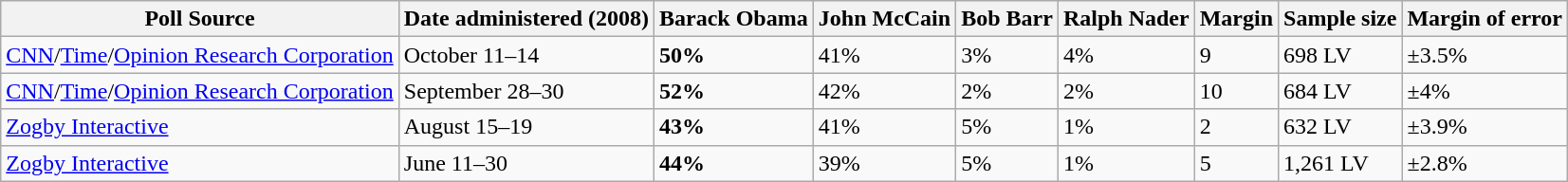<table class="wikitable collapsible">
<tr>
<th>Poll Source</th>
<th>Date administered (2008)</th>
<th>Barack Obama</th>
<th>John McCain</th>
<th>Bob Barr</th>
<th>Ralph Nader</th>
<th>Margin</th>
<th>Sample size</th>
<th>Margin of error</th>
</tr>
<tr>
<td><a href='#'>CNN</a>/<a href='#'>Time</a>/<a href='#'>Opinion Research Corporation</a></td>
<td>October 11–14</td>
<td><strong>50%</strong></td>
<td>41%</td>
<td>3%</td>
<td>4%</td>
<td>9</td>
<td>698 LV</td>
<td>±3.5%</td>
</tr>
<tr>
<td><a href='#'>CNN</a>/<a href='#'>Time</a>/<a href='#'>Opinion Research Corporation</a></td>
<td>September 28–30</td>
<td><strong>52%</strong></td>
<td>42%</td>
<td>2%</td>
<td>2%</td>
<td>10</td>
<td>684 LV</td>
<td>±4%</td>
</tr>
<tr>
<td><a href='#'>Zogby Interactive</a></td>
<td>August 15–19</td>
<td><strong>43%</strong></td>
<td>41%</td>
<td>5%</td>
<td>1%</td>
<td>2</td>
<td>632 LV</td>
<td>±3.9%</td>
</tr>
<tr>
<td><a href='#'>Zogby Interactive</a></td>
<td>June 11–30</td>
<td><strong>44%</strong></td>
<td>39%</td>
<td>5%</td>
<td>1%</td>
<td>5</td>
<td>1,261 LV</td>
<td>±2.8%</td>
</tr>
</table>
